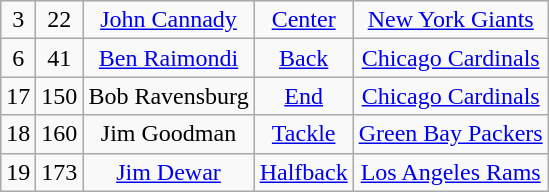<table class="wikitable" style="text-align:center">
<tr>
<td>3</td>
<td>22</td>
<td><a href='#'>John Cannady</a></td>
<td><a href='#'>Center</a></td>
<td><a href='#'>New York Giants</a></td>
</tr>
<tr>
<td>6</td>
<td>41</td>
<td><a href='#'>Ben Raimondi</a></td>
<td><a href='#'>Back</a></td>
<td><a href='#'>Chicago Cardinals</a></td>
</tr>
<tr>
<td>17</td>
<td>150</td>
<td>Bob Ravensburg</td>
<td><a href='#'>End</a></td>
<td><a href='#'>Chicago Cardinals</a></td>
</tr>
<tr>
<td>18</td>
<td>160</td>
<td>Jim Goodman</td>
<td><a href='#'>Tackle</a></td>
<td><a href='#'>Green Bay Packers</a></td>
</tr>
<tr>
<td>19</td>
<td>173</td>
<td><a href='#'>Jim Dewar</a></td>
<td><a href='#'>Halfback</a></td>
<td><a href='#'>Los Angeles Rams</a></td>
</tr>
</table>
